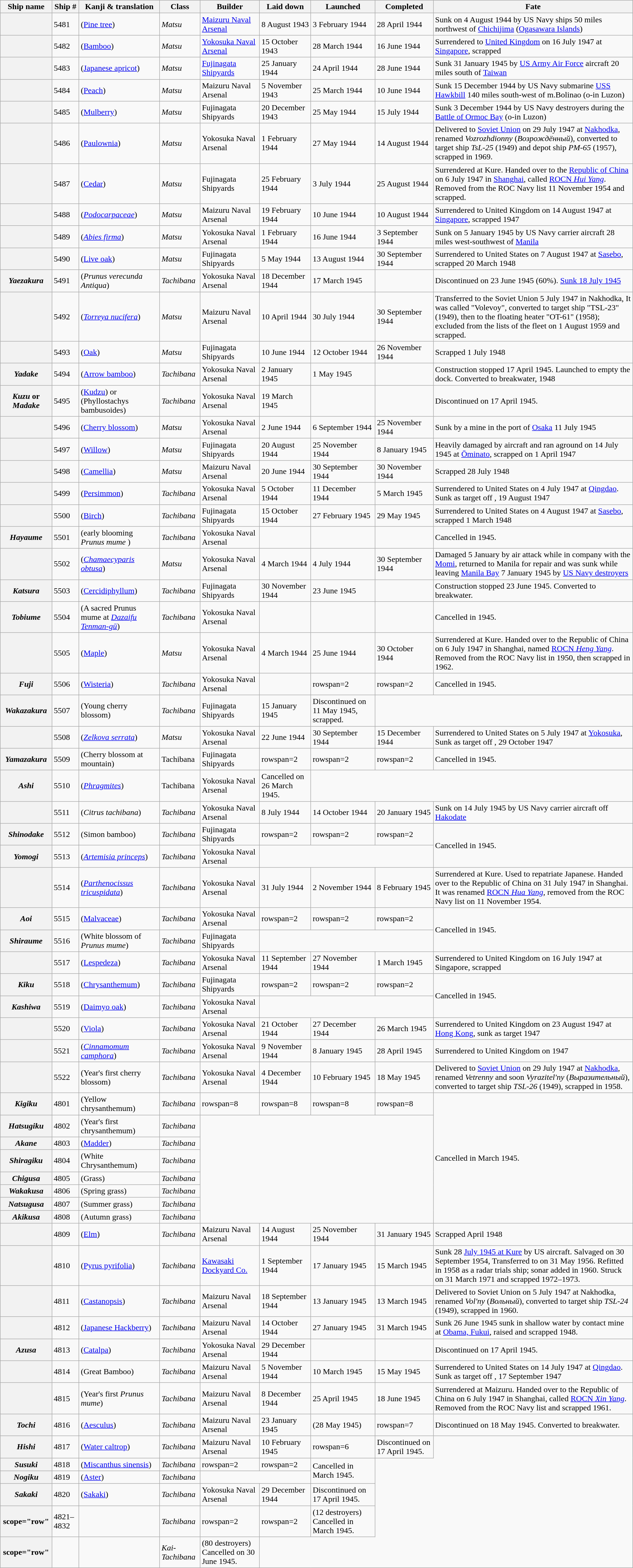<table class="wikitable sortable plainrowheaders">
<tr>
<th scope="col">Ship name</th>
<th scope="col">Ship #</th>
<th scope="col">Kanji & translation</th>
<th scope="col">Class</th>
<th scope="col">Builder</th>
<th scope="col">Laid down</th>
<th scope="col">Launched</th>
<th scope="col">Completed</th>
<th scope="col">Fate</th>
</tr>
<tr>
<th scope="row"></th>
<td>5481</td>
<td> (<a href='#'>Pine tree</a>)</td>
<td><em>Matsu</em></td>
<td><a href='#'>Maizuru Naval Arsenal</a></td>
<td>8 August 1943</td>
<td>3 February 1944</td>
<td>28 April 1944</td>
<td>Sunk on 4 August 1944 by US Navy ships 50 miles northwest of <a href='#'>Chichijima</a> (<a href='#'>Ogasawara Islands</a>)</td>
</tr>
<tr>
<th scope="row"></th>
<td>5482</td>
<td> (<a href='#'>Bamboo</a>)</td>
<td><em>Matsu</em></td>
<td><a href='#'>Yokosuka Naval Arsenal</a></td>
<td>15 October 1943</td>
<td>28 March 1944</td>
<td>16 June 1944</td>
<td>Surrendered to <a href='#'>United Kingdom</a> on 16 July 1947 at <a href='#'>Singapore</a>, scrapped</td>
</tr>
<tr>
<th scope="row"></th>
<td>5483</td>
<td> (<a href='#'>Japanese apricot</a>)</td>
<td><em>Matsu</em></td>
<td><a href='#'>Fujinagata Shipyards</a></td>
<td>25 January 1944</td>
<td>24 April 1944</td>
<td>28 June 1944</td>
<td>Sunk 31 January 1945 by <a href='#'>US Army Air Force</a> aircraft 20 miles south of <a href='#'>Taiwan</a></td>
</tr>
<tr>
<th scope="row"></th>
<td>5484</td>
<td> (<a href='#'>Peach</a>)</td>
<td><em>Matsu</em></td>
<td>Maizuru Naval Arsenal</td>
<td>5 November 1943</td>
<td>25 March 1944</td>
<td>10 June 1944</td>
<td>Sunk 15 December 1944 by US Navy submarine <a href='#'>USS Hawkbill</a> 140 miles south-west of m.Bolinao (o-in Luzon)</td>
</tr>
<tr>
<th scope="row"></th>
<td>5485</td>
<td> (<a href='#'>Mulberry</a>)</td>
<td><em>Matsu</em></td>
<td>Fujinagata Shipyards</td>
<td>20 December 1943</td>
<td>25 May 1944</td>
<td>15 July 1944</td>
<td>Sunk 3 December 1944 by US Navy destroyers during the <a href='#'>Battle of Ormoc Bay</a> (o-in Luzon)</td>
</tr>
<tr>
<th scope="row"></th>
<td>5486</td>
<td> (<a href='#'>Paulownia</a>)</td>
<td><em>Matsu</em></td>
<td>Yokosuka Naval Arsenal</td>
<td>1 February 1944</td>
<td>27 May 1944</td>
<td>14 August 1944</td>
<td>Delivered to <a href='#'>Soviet Union</a> on 29 July 1947 at <a href='#'>Nakhodka</a>, renamed <em>Vozrozhdionny</em> (<em>Возрождённый</em>), converted to target ship <em>TsL-25</em> (1949) and depot ship <em>PM-65</em> (1957), scrapped in 1969.</td>
</tr>
<tr>
<th scope="row"></th>
<td>5487</td>
<td> (<a href='#'>Cedar</a>)</td>
<td><em>Matsu</em></td>
<td>Fujinagata Shipyards</td>
<td>25 February 1944</td>
<td>3 July 1944</td>
<td>25 August 1944</td>
<td>Surrendered at Kure.  Handed over to the <a href='#'>Republic of China</a> on 6 July 1947 in <a href='#'>Shanghai</a>, called <a href='#'>ROCN <em>Hui Yang</em></a>. Removed from the ROC Navy list 11 November 1954 and scrapped.</td>
</tr>
<tr>
<th scope="row"></th>
<td>5488</td>
<td> (<em><a href='#'>Podocarpaceae</a></em>)</td>
<td><em>Matsu</em></td>
<td>Maizuru Naval Arsenal</td>
<td>19 February 1944</td>
<td>10 June 1944</td>
<td>10 August 1944</td>
<td>Surrendered to United Kingdom on 14 August 1947 at <a href='#'>Singapore</a>, scrapped 1947</td>
</tr>
<tr>
<th scope="row"></th>
<td>5489</td>
<td> (<em><a href='#'>Abies firma</a></em>)</td>
<td><em>Matsu</em></td>
<td>Yokosuka Naval Arsenal</td>
<td>1 February 1944</td>
<td>16 June 1944</td>
<td>3 September 1944</td>
<td>Sunk on 5 January 1945 by US Navy carrier aircraft 28 miles west-southwest of <a href='#'>Manila</a></td>
</tr>
<tr>
<th scope="row"></th>
<td>5490</td>
<td> (<a href='#'>Live oak</a>)</td>
<td><em>Matsu</em></td>
<td>Fujinagata Shipyards</td>
<td>5 May 1944</td>
<td>13 August 1944</td>
<td>30 September 1944</td>
<td>Surrendered to United States on 7 August 1947 at <a href='#'>Sasebo</a>, scrapped 20 March 1948</td>
</tr>
<tr>
<th scope="row"><em>Yaezakura</em></th>
<td>5491</td>
<td> (<em>Prunus verecunda Antiqua</em>)</td>
<td><em>Tachibana</em></td>
<td>Yokosuka Naval Arsenal</td>
<td>18 December 1944</td>
<td>17 March 1945</td>
<td></td>
<td>Discontinued on 23 June 1945 (60%). <a href='#'>Sunk 18 July 1945</a></td>
</tr>
<tr>
<th scope="row"></th>
<td>5492</td>
<td> (<em><a href='#'>Torreya nucifera</a></em>)</td>
<td><em>Matsu</em></td>
<td>Maizuru Naval Arsenal</td>
<td>10 April 1944</td>
<td>30 July 1944</td>
<td>30 September 1944</td>
<td>Transferred to the Soviet Union 5 July 1947 in Nakhodka, It was called "Volevoy", converted to target ship "TSL-23" (1949), then to the floating heater "OT-61" (1958); excluded from the lists of the fleet on 1 August 1959 and scrapped.</td>
</tr>
<tr>
<th scope="row"></th>
<td>5493</td>
<td> (<a href='#'>Oak</a>)</td>
<td><em>Matsu</em></td>
<td>Fujinagata Shipyards</td>
<td>10 June 1944</td>
<td>12 October 1944</td>
<td>26 November 1944</td>
<td>Scrapped 1 July 1948</td>
</tr>
<tr>
<th scope="row"><em>Yadake</em></th>
<td>5494</td>
<td> (<a href='#'>Arrow bamboo</a>)</td>
<td><em>Tachibana</em></td>
<td>Yokosuka Naval Arsenal</td>
<td>2 January 1945</td>
<td>1 May 1945</td>
<td></td>
<td>Construction stopped 17 April 1945. Launched to empty the dock. Converted to breakwater, 1948</td>
</tr>
<tr>
<th scope="row"><em>Kuzu</em> or <em>Madake</em></th>
<td>5495</td>
<td> (<a href='#'>Kudzu</a>) or  (Phyllostachys bambusoides)</td>
<td><em>Tachibana</em></td>
<td>Yokosuka Naval Arsenal</td>
<td>19 March 1945</td>
<td></td>
<td></td>
<td>Discontinued on 17 April 1945.</td>
</tr>
<tr>
<th scope="row"></th>
<td>5496</td>
<td> (<a href='#'>Cherry blossom</a>)</td>
<td><em>Matsu</em></td>
<td>Yokosuka Naval Arsenal</td>
<td>2 June 1944</td>
<td>6 September 1944</td>
<td>25 November 1944</td>
<td>Sunk by a mine in the port of <a href='#'>Osaka</a> 11 July 1945</td>
</tr>
<tr>
<th scope="row"></th>
<td>5497</td>
<td> (<a href='#'>Willow</a>)</td>
<td><em>Matsu</em></td>
<td>Fujinagata Shipyards</td>
<td>20 August 1944</td>
<td>25 November 1944</td>
<td>8 January 1945</td>
<td>Heavily damaged by aircraft and ran aground on 14 July 1945 at <a href='#'>Ōminato</a>, scrapped on 1 April 1947</td>
</tr>
<tr>
<th scope="row"></th>
<td>5498</td>
<td> (<a href='#'>Camellia</a>)</td>
<td><em>Matsu</em></td>
<td>Maizuru Naval Arsenal</td>
<td>20 June 1944</td>
<td>30 September 1944</td>
<td>30 November 1944</td>
<td>Scrapped 28 July 1948</td>
</tr>
<tr>
<th scope="row"></th>
<td>5499</td>
<td> (<a href='#'>Persimmon</a>)</td>
<td><em>Tachibana</em></td>
<td>Yokosuka Naval Arsenal</td>
<td>5 October 1944</td>
<td>11 December 1944</td>
<td>5 March 1945</td>
<td>Surrendered to United States on 4 July 1947 at <a href='#'>Qingdao</a>. Sunk as target off , 19 August 1947</td>
</tr>
<tr>
<th scope="row"></th>
<td>5500</td>
<td> (<a href='#'>Birch</a>)</td>
<td><em>Tachibana</em></td>
<td>Fujinagata Shipyards</td>
<td>15 October 1944</td>
<td>27 February 1945</td>
<td>29 May 1945</td>
<td>Surrendered to United States on 4 August 1947 at <a href='#'>Sasebo</a>, scrapped 1 March 1948</td>
</tr>
<tr>
<th scope="row"><em>Hayaume</em></th>
<td>5501</td>
<td> (early blooming <em>Prunus mume</em> )</td>
<td><em>Tachibana</em></td>
<td>Yokosuka Naval Arsenal</td>
<td></td>
<td></td>
<td></td>
<td>Cancelled in 1945.</td>
</tr>
<tr>
<th scope="row"></th>
<td>5502</td>
<td> (<em><a href='#'>Chamaecyparis obtusa</a></em>)</td>
<td><em>Matsu</em></td>
<td>Yokosuka Naval Arsenal</td>
<td>4 March 1944</td>
<td>4 July 1944</td>
<td>30 September 1944</td>
<td>Damaged 5 January by air attack while in company with the <a href='#'>Momi</a>, returned to Manila for repair and was sunk while leaving <a href='#'>Manila Bay</a> 7 January 1945 by <a href='#'>US Navy destroyers</a></td>
</tr>
<tr>
<th scope="row"><em>Katsura</em></th>
<td>5503</td>
<td> (<a href='#'>Cercidiphyllum</a>)</td>
<td><em>Tachibana</em></td>
<td>Fujinagata Shipyards</td>
<td>30 November 1944</td>
<td>23 June 1945</td>
<td></td>
<td>Construction stopped 23 June 1945. Converted to breakwater.</td>
</tr>
<tr>
<th scope="row"><em>Tobiume</em></th>
<td>5504</td>
<td> (A sacred Prunus mume at <em><a href='#'>Dazaifu Tenman-gū</a></em>)</td>
<td><em>Tachibana</em></td>
<td>Yokosuka Naval Arsenal</td>
<td></td>
<td></td>
<td></td>
<td>Cancelled in 1945.</td>
</tr>
<tr>
<th scope="row"></th>
<td>5505</td>
<td> (<a href='#'>Maple</a>)</td>
<td><em>Matsu</em></td>
<td>Yokosuka Naval Arsenal</td>
<td>4 March 1944</td>
<td>25 June 1944</td>
<td>30 October 1944</td>
<td>Surrendered at Kure. Handed over to the Republic of China on 6 July 1947 in Shanghai, named <a href='#'>ROCN <em>Heng Yang</em></a>. Removed from the ROC Navy list in 1950, then scrapped in 1962.</td>
</tr>
<tr>
<th scope="row"><em>Fuji</em></th>
<td>5506</td>
<td> (<a href='#'>Wisteria</a>)</td>
<td><em>Tachibana</em></td>
<td>Yokosuka Naval Arsenal</td>
<td></td>
<td>rowspan=2 </td>
<td>rowspan=2 </td>
<td>Cancelled in 1945.</td>
</tr>
<tr>
<th scope="row"><em>Wakazakura</em></th>
<td>5507</td>
<td> (Young cherry blossom)</td>
<td><em>Tachibana</em></td>
<td>Fujinagata Shipyards</td>
<td>15 January 1945</td>
<td>Discontinued on 11 May 1945, scrapped.</td>
</tr>
<tr>
<th scope="row"></th>
<td>5508</td>
<td> (<em><a href='#'>Zelkova serrata</a></em>)</td>
<td><em>Matsu</em></td>
<td>Yokosuka Naval Arsenal</td>
<td>22 June 1944</td>
<td>30 September 1944</td>
<td>15 December 1944</td>
<td>Surrendered to United States on 5 July 1947 at <a href='#'>Yokosuka</a>, Sunk as target off , 29 October 1947</td>
</tr>
<tr>
<th scope="row"><em>Yamazakura</em></th>
<td>5509</td>
<td> (Cherry blossom at mountain)</td>
<td>Tachibana</td>
<td>Fujinagata Shipyards</td>
<td>rowspan=2 </td>
<td>rowspan=2 </td>
<td>rowspan=2 </td>
<td>Cancelled in 1945.</td>
</tr>
<tr>
<th scope="row"><em>Ashi</em></th>
<td>5510</td>
<td> (<em><a href='#'>Phragmites</a></em>)</td>
<td>Tachibana</td>
<td>Yokosuka Naval Arsenal</td>
<td>Cancelled on 26 March 1945.</td>
</tr>
<tr>
<th scope="row"></th>
<td>5511</td>
<td> (<em>Citrus tachibana</em>)</td>
<td><em>Tachibana</em></td>
<td>Yokosuka Naval Arsenal</td>
<td>8 July 1944</td>
<td>14 October 1944</td>
<td>20 January 1945</td>
<td>Sunk on 14 July 1945 by US Navy carrier aircraft off <a href='#'>Hakodate</a></td>
</tr>
<tr>
<th scope="row"><em>Shinodake</em></th>
<td>5512</td>
<td> (Simon bamboo)</td>
<td><em>Tachibana</em></td>
<td>Fujinagata Shipyards</td>
<td>rowspan=2 </td>
<td>rowspan=2 </td>
<td>rowspan=2 </td>
<td rowspan=2>Cancelled in 1945.</td>
</tr>
<tr>
<th scope="row"><em>Yomogi</em></th>
<td>5513</td>
<td> (<em><a href='#'>Artemisia princeps</a></em>)</td>
<td><em>Tachibana</em></td>
<td>Yokosuka Naval Arsenal</td>
</tr>
<tr>
<th scope="row"></th>
<td>5514</td>
<td> (<em><a href='#'>Parthenocissus tricuspidata</a></em>)</td>
<td><em>Tachibana</em></td>
<td>Yokosuka Naval Arsenal</td>
<td>31 July 1944</td>
<td>2 November 1944</td>
<td>8 February 1945</td>
<td>Surrendered at Kure.  Used to repatriate Japanese.  Handed over to the Republic of China on 31 July 1947 in Shanghai. It was renamed <a href='#'>ROCN <em>Hua Yang</em></a>, removed from the ROC Navy list on 11 November 1954.</td>
</tr>
<tr>
<th scope="row"><em>Aoi</em></th>
<td>5515</td>
<td> (<a href='#'>Malvaceae</a>)</td>
<td><em>Tachibana</em></td>
<td>Yokosuka Naval Arsenal</td>
<td>rowspan=2 </td>
<td>rowspan=2 </td>
<td>rowspan=2 </td>
<td rowspan=2>Cancelled in 1945.</td>
</tr>
<tr>
<th scope="row"><em>Shiraume</em></th>
<td>5516</td>
<td> (White blossom of <em>Prunus mume</em>)</td>
<td><em>Tachibana</em></td>
<td>Fujinagata Shipyards</td>
</tr>
<tr>
<th scope="row"></th>
<td>5517</td>
<td> (<a href='#'>Lespedeza</a>)</td>
<td><em>Tachibana</em></td>
<td>Yokosuka Naval Arsenal</td>
<td>11 September 1944</td>
<td>27 November 1944</td>
<td>1 March 1945</td>
<td>Surrendered to United Kingdom on 16 July 1947 at Singapore, scrapped</td>
</tr>
<tr>
<th scope="row"><em>Kiku</em></th>
<td>5518</td>
<td> (<a href='#'>Chrysanthemum</a>)</td>
<td><em>Tachibana</em></td>
<td>Fujinagata Shipyards</td>
<td>rowspan=2 </td>
<td>rowspan=2 </td>
<td>rowspan=2 </td>
<td rowspan=2>Cancelled in 1945.</td>
</tr>
<tr>
<th scope="row"><em>Kashiwa</em></th>
<td>5519</td>
<td> (<a href='#'>Daimyo oak</a>)</td>
<td><em>Tachibana</em></td>
<td>Yokosuka Naval Arsenal</td>
</tr>
<tr>
<th scope="row"></th>
<td>5520</td>
<td> (<a href='#'>Viola</a>)</td>
<td><em>Tachibana</em></td>
<td>Yokosuka Naval Arsenal</td>
<td>21 October 1944</td>
<td>27 December 1944</td>
<td>26 March 1945</td>
<td>Surrendered to United Kingdom on 23 August 1947 at <a href='#'>Hong Kong</a>, sunk as target 1947</td>
</tr>
<tr>
<th scope="row"></th>
<td>5521</td>
<td> (<em><a href='#'>Cinnamomum camphora</a></em>)</td>
<td><em>Tachibana</em></td>
<td>Yokosuka Naval Arsenal</td>
<td>9 November 1944</td>
<td>8 January 1945</td>
<td>28 April 1945</td>
<td>Surrendered to United Kingdom on 1947</td>
</tr>
<tr>
<th scope="row"></th>
<td>5522</td>
<td> (Year's first cherry blossom)</td>
<td><em>Tachibana</em></td>
<td>Yokosuka Naval Arsenal</td>
<td>4 December 1944</td>
<td>10 February 1945</td>
<td>18 May 1945</td>
<td>Delivered to <a href='#'>Soviet Union</a> on 29 July 1947 at <a href='#'>Nakhodka</a>, renamed <em>Vetrenny</em> and soon <em>Vyrazitel'ny</em> (<em>Выразительный</em>), converted to target ship <em>TSL-26</em> (1949), scrapped in 1958.</td>
</tr>
<tr>
<th scope="row"><em>Kigiku</em></th>
<td>4801</td>
<td> (Yellow chrysanthemum)</td>
<td><em>Tachibana</em></td>
<td>rowspan=8 </td>
<td>rowspan=8 </td>
<td>rowspan=8 </td>
<td>rowspan=8 </td>
<td rowspan=8>Cancelled in March 1945.</td>
</tr>
<tr>
<th scope="row"><em>Hatsugiku</em></th>
<td>4802</td>
<td> (Year's first chrysanthemum)</td>
<td><em>Tachibana</em></td>
</tr>
<tr>
<th scope="row"><em>Akane</em></th>
<td>4803</td>
<td> (<a href='#'>Madder</a>)</td>
<td><em>Tachibana</em></td>
</tr>
<tr>
<th scope="row"><em>Shiragiku</em></th>
<td>4804</td>
<td> (White Chrysanthemum)</td>
<td><em>Tachibana</em></td>
</tr>
<tr>
<th scope="row"><em>Chigusa</em></th>
<td>4805</td>
<td> (Grass)</td>
<td><em>Tachibana</em></td>
</tr>
<tr>
<th scope="row"><em>Wakakusa</em></th>
<td>4806</td>
<td> (Spring grass)</td>
<td><em>Tachibana</em></td>
</tr>
<tr>
<th scope="row"><em>Natsugusa</em></th>
<td>4807</td>
<td> (Summer grass)</td>
<td><em>Tachibana</em></td>
</tr>
<tr>
<th scope="row"><em>Akikusa</em></th>
<td>4808</td>
<td> (Autumn grass)</td>
<td><em>Tachibana</em></td>
</tr>
<tr>
<th scope="row"></th>
<td>4809</td>
<td> (<a href='#'>Elm</a>)</td>
<td><em>Tachibana</em></td>
<td>Maizuru Naval Arsenal</td>
<td>14 August 1944</td>
<td>25 November 1944</td>
<td>31 January 1945</td>
<td>Scrapped April 1948</td>
</tr>
<tr>
<th scope="row"></th>
<td>4810</td>
<td> (<a href='#'>Pyrus pyrifolia</a>)</td>
<td><em>Tachibana</em></td>
<td><a href='#'>Kawasaki Dockyard Co.</a></td>
<td>1 September 1944</td>
<td>17 January 1945</td>
<td>15 March 1945</td>
<td>Sunk 28 <a href='#'>July 1945 at Kure</a> by US aircraft. Salvaged on 30 September 1954, Transferred to  on 31 May 1956. Refitted in 1958 as a radar trials ship; sonar added in 1960. Struck on 31 March 1971 and scrapped 1972–1973.</td>
</tr>
<tr>
<th scope="row"></th>
<td>4811</td>
<td> (<a href='#'>Castanopsis</a>)</td>
<td><em>Tachibana</em></td>
<td>Maizuru Naval Arsenal</td>
<td>18 September 1944</td>
<td>13 January 1945</td>
<td>13 March 1945</td>
<td>Delivered to Soviet Union on 5 July 1947 at Nakhodka, renamed <em>Vol'ny</em> (<em>Вольный</em>), converted to target ship <em>TSL-24</em> (1949), scrapped in 1960.</td>
</tr>
<tr>
<th scope="row"></th>
<td>4812</td>
<td> (<a href='#'>Japanese Hackberry</a>)</td>
<td><em>Tachibana</em></td>
<td>Maizuru Naval Arsenal</td>
<td>14 October 1944</td>
<td>27 January 1945</td>
<td>31 March 1945</td>
<td>Sunk 26 June 1945 sunk in shallow water by contact mine at <a href='#'>Obama, Fukui</a>, raised and scrapped 1948.</td>
</tr>
<tr>
<th scope="row"><em>Azusa</em></th>
<td>4813</td>
<td> (<a href='#'>Catalpa</a>)</td>
<td><em>Tachibana</em></td>
<td>Yokosuka Naval Arsenal</td>
<td>29 December 1944</td>
<td></td>
<td></td>
<td>Discontinued on 17 April 1945.</td>
</tr>
<tr>
<th scope="row"></th>
<td>4814</td>
<td> (Great Bamboo)</td>
<td><em>Tachibana</em></td>
<td>Maizuru Naval Arsenal</td>
<td>5 November 1944</td>
<td>10 March 1945</td>
<td>15 May 1945</td>
<td>Surrendered to United States on 14 July 1947 at <a href='#'>Qingdao</a>. Sunk as target off , 17 September 1947</td>
</tr>
<tr>
<th scope="row"></th>
<td>4815</td>
<td> (Year's first <em>Prunus mume</em>)</td>
<td><em>Tachibana</em></td>
<td>Maizuru Naval Arsenal</td>
<td>8 December 1944</td>
<td>25 April 1945</td>
<td>18 June 1945</td>
<td>Surrendered at Maizuru.  Handed over to the Republic of China on 6 July 1947 in Shanghai, called <a href='#'>ROCN <em>Xin Yang</em></a>. Removed from the ROC Navy list and scrapped 1961.</td>
</tr>
<tr>
<th scope="row"><em>Tochi</em></th>
<td>4816</td>
<td> (<a href='#'>Aesculus</a>)</td>
<td><em>Tachibana</em></td>
<td>Maizuru Naval Arsenal</td>
<td>23 January 1945</td>
<td>(28 May 1945)</td>
<td>rowspan=7 </td>
<td>Discontinued on 18 May 1945. Converted to breakwater.</td>
</tr>
<tr>
<th scope="row"><em>Hishi</em></th>
<td>4817</td>
<td> (<a href='#'>Water caltrop</a>)</td>
<td><em>Tachibana</em></td>
<td>Maizuru Naval Arsenal</td>
<td>10 February 1945</td>
<td>rowspan=6 </td>
<td>Discontinued on 17 April 1945.</td>
</tr>
<tr>
<th scope="row"><em>Susuki</em></th>
<td>4818</td>
<td> (<a href='#'>Miscanthus sinensis</a>)</td>
<td><em>Tachibana</em></td>
<td>rowspan=2 </td>
<td>rowspan=2 </td>
<td rowspan=2>Cancelled in March 1945.</td>
</tr>
<tr>
<th scope="row"><em>Nogiku</em></th>
<td>4819</td>
<td> (<a href='#'>Aster</a>)</td>
<td><em>Tachibana</em></td>
</tr>
<tr>
<th scope="row"><em>Sakaki</em></th>
<td>4820</td>
<td> (<a href='#'>Sakaki</a>)</td>
<td><em>Tachibana</em></td>
<td>Yokosuka Naval Arsenal</td>
<td>29 December 1944</td>
<td>Discontinued on 17 April 1945.</td>
</tr>
<tr>
<th>scope="row" </th>
<td>4821–4832</td>
<td></td>
<td><em>Tachibana</em></td>
<td>rowspan=2 </td>
<td>rowspan=2 </td>
<td>(12 destroyers) Cancelled in March 1945.</td>
</tr>
<tr>
<th>scope="row" </th>
<td></td>
<td></td>
<td><em>Kai-Tachibana</em></td>
<td>(80 destroyers) Cancelled on 30 June 1945.</td>
</tr>
</table>
